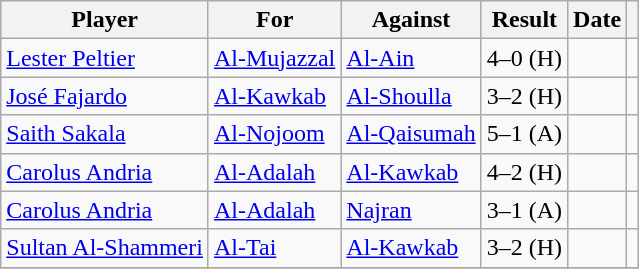<table class="wikitable">
<tr>
<th>Player</th>
<th>For</th>
<th>Against</th>
<th style="text-align:center">Result</th>
<th>Date</th>
<th></th>
</tr>
<tr>
<td> <a href='#'>Lester Peltier</a></td>
<td><a href='#'>Al-Mujazzal</a></td>
<td><a href='#'>Al-Ain</a></td>
<td style="text-align:center;">4–0 (H)</td>
<td></td>
<td></td>
</tr>
<tr>
<td> <a href='#'>José Fajardo</a></td>
<td><a href='#'>Al-Kawkab</a></td>
<td><a href='#'>Al-Shoulla</a></td>
<td style="text-align:center;">3–2 (H)</td>
<td></td>
<td></td>
</tr>
<tr>
<td> <a href='#'>Saith Sakala</a></td>
<td><a href='#'>Al-Nojoom</a></td>
<td><a href='#'>Al-Qaisumah</a></td>
<td style="text-align:center;">5–1 (A)</td>
<td></td>
<td></td>
</tr>
<tr>
<td> <a href='#'>Carolus Andria</a></td>
<td><a href='#'>Al-Adalah</a></td>
<td><a href='#'>Al-Kawkab</a></td>
<td style="text-align:center;">4–2 (H)</td>
<td></td>
<td></td>
</tr>
<tr>
<td> <a href='#'>Carolus Andria</a></td>
<td><a href='#'>Al-Adalah</a></td>
<td><a href='#'>Najran</a></td>
<td style="text-align:center;">3–1 (A)</td>
<td></td>
<td></td>
</tr>
<tr>
<td> <a href='#'>Sultan Al-Shammeri</a></td>
<td><a href='#'>Al-Tai</a></td>
<td><a href='#'>Al-Kawkab</a></td>
<td style="text-align:center;">3–2 (H)</td>
<td></td>
<td></td>
</tr>
<tr>
</tr>
</table>
